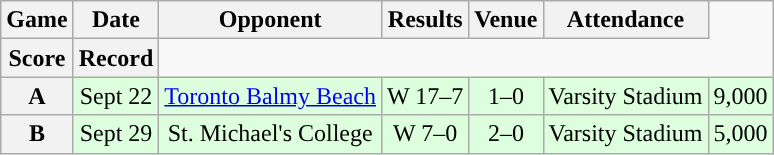<table class="wikitable" style="text-align:center">
<tr>
<th>Game</th>
<th>Date</th>
<th>Opponent</th>
<th>Results</th>
<th>Venue</th>
<th>Attendance</th>
</tr>
<tr>
<th>Score</th>
<th>Record</th>
</tr>
<tr style="background:#ddffdd">
<th>A</th>
<td>Sept 22</td>
<td><a href='#'>Toronto Balmy Beach</a></td>
<td>W 17–7</td>
<td>1–0</td>
<td>Varsity Stadium</td>
<td>9,000</td>
</tr>
<tr style="background:#ddffdd">
<th>B</th>
<td>Sept 29</td>
<td>St. Michael's College</td>
<td>W 7–0</td>
<td>2–0</td>
<td>Varsity Stadium</td>
<td>5,000</td>
</tr>
</table>
